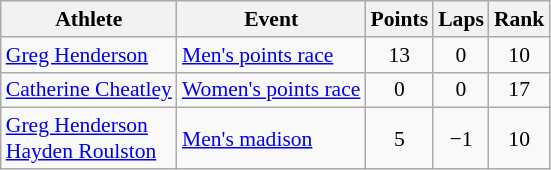<table class=wikitable style="font-size:90%">
<tr>
<th>Athlete</th>
<th>Event</th>
<th>Points</th>
<th>Laps</th>
<th>Rank</th>
</tr>
<tr align=center>
<td align=left><a href='#'>Greg Henderson</a></td>
<td align=left><a href='#'>Men's points race</a></td>
<td>13</td>
<td>0</td>
<td>10</td>
</tr>
<tr align=center>
<td align=left><a href='#'>Catherine Cheatley</a></td>
<td align=left><a href='#'>Women's points race</a></td>
<td>0</td>
<td>0</td>
<td>17</td>
</tr>
<tr align=center>
<td align=left><a href='#'>Greg Henderson</a><br><a href='#'>Hayden Roulston</a></td>
<td align=left><a href='#'>Men's madison</a></td>
<td>5</td>
<td>−1</td>
<td>10</td>
</tr>
</table>
